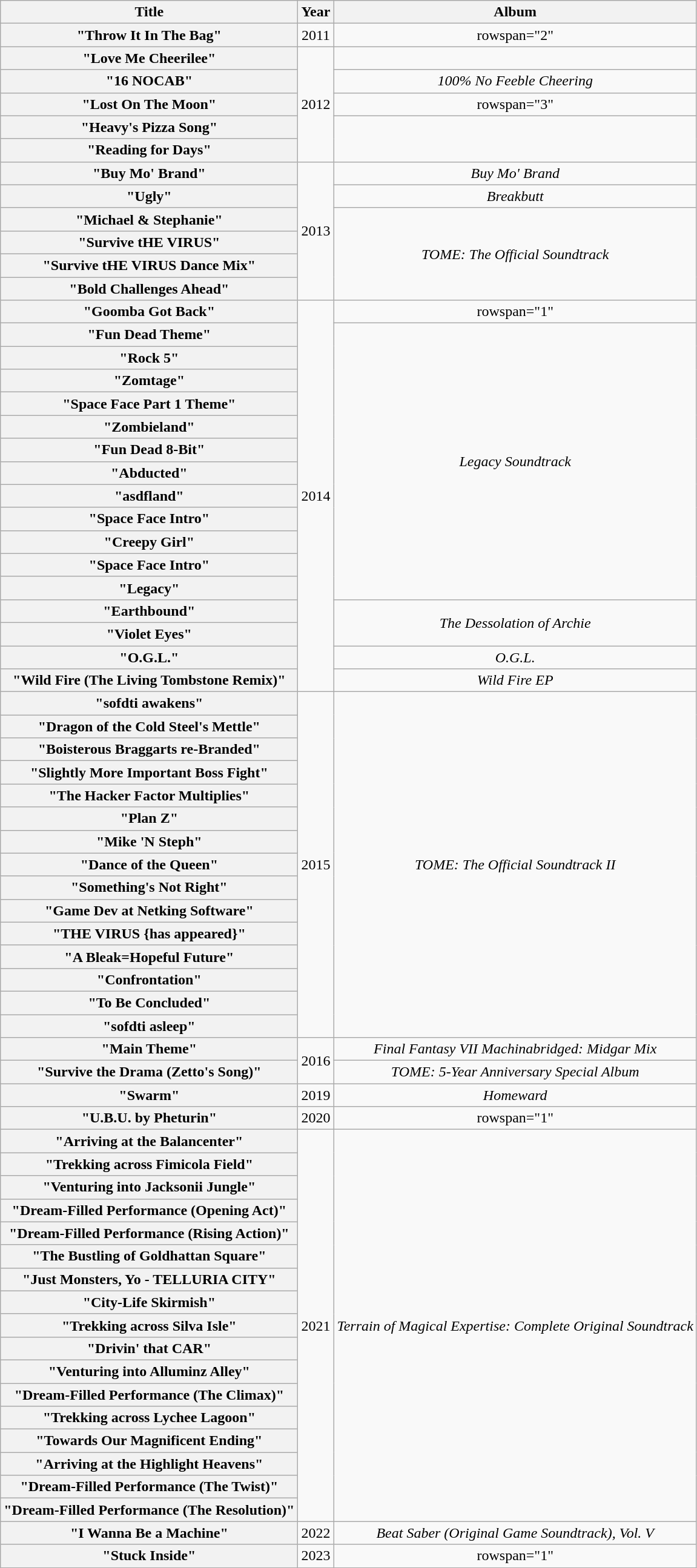<table class="wikitable plainrowheaders" style="text-align:center;">
<tr>
<th scope="col">Title<br></th>
<th scope="col">Year</th>
<th scope="col">Album</th>
</tr>
<tr>
<th scope="row">"Throw It In The Bag"<br></th>
<td rowspan="1">2011</td>
<td>rowspan="2" </td>
</tr>
<tr>
<th scope="row">"Love Me Cheerilee"<br></th>
<td rowspan="5">2012</td>
</tr>
<tr>
<th scope="row">"16 NOCAB"</th>
<td><em>100% No Feeble Cheering</em></td>
</tr>
<tr>
<th scope="row">"Lost On The Moon"<br></th>
<td>rowspan="3" </td>
</tr>
<tr>
<th scope="row">"Heavy's Pizza Song"<br></th>
</tr>
<tr>
<th scope="row">"Reading for Days"<br></th>
</tr>
<tr>
<th scope="row">"Buy Mo' Brand"<br></th>
<td rowspan="6">2013</td>
<td><em>Buy Mo' Brand</em></td>
</tr>
<tr>
<th scope="row">"Ugly"</th>
<td><em>Breakbutt</em></td>
</tr>
<tr>
<th scope="row">"Michael & Stephanie"</th>
<td rowspan="4"><em>TOME: The Official Soundtrack</em></td>
</tr>
<tr>
<th scope="row">"Survive tHE VIRUS"</th>
</tr>
<tr>
<th scope="row">"Survive tHE VIRUS Dance Mix"</th>
</tr>
<tr>
<th scope="row">"Bold Challenges Ahead"</th>
</tr>
<tr>
<th scope="row">"Goomba Got Back"<br></th>
<td rowspan="17">2014</td>
<td>rowspan="1" </td>
</tr>
<tr>
<th scope="row">"Fun Dead Theme"</th>
<td rowspan="12"><em>Legacy Soundtrack</em></td>
</tr>
<tr>
<th scope="row">"Rock 5"</th>
</tr>
<tr>
<th scope="row">"Zomtage"</th>
</tr>
<tr>
<th scope="row">"Space Face Part 1 Theme"</th>
</tr>
<tr>
<th scope="row">"Zombieland"</th>
</tr>
<tr>
<th scope="row">"Fun Dead 8-Bit"</th>
</tr>
<tr>
<th scope="row">"Abducted"</th>
</tr>
<tr>
<th scope="row">"asdfland"<br></th>
</tr>
<tr>
<th scope="row">"Space Face Intro"</th>
</tr>
<tr>
<th scope="row">"Creepy Girl"</th>
</tr>
<tr>
<th scope="row">"Space Face Intro"</th>
</tr>
<tr>
<th scope="row">"Legacy"</th>
</tr>
<tr>
<th scope="row">"Earthbound"<br></th>
<td rowspan="2"><em>The Dessolation of Archie</em></td>
</tr>
<tr>
<th scope="row">"Violet Eyes"<br></th>
</tr>
<tr>
<th scope="row">"O.G.L."<br></th>
<td><em>O.G.L.</em></td>
</tr>
<tr>
<th scope="row">"Wild Fire (The Living Tombstone Remix)"</th>
<td><em>Wild Fire EP</em></td>
</tr>
<tr>
<th scope="row">"sofdti awakens"</th>
<td rowspan="15">2015</td>
<td rowspan="15"><em>TOME: The Official Soundtrack II</em></td>
</tr>
<tr>
<th scope="row">"Dragon of the Cold Steel's Mettle"</th>
</tr>
<tr>
<th scope="row">"Boisterous Braggarts re-Branded"</th>
</tr>
<tr>
<th scope="row">"Slightly More Important Boss Fight"</th>
</tr>
<tr>
<th scope="row">"The Hacker Factor Multiplies"</th>
</tr>
<tr>
<th scope="row">"Plan Z"</th>
</tr>
<tr>
<th scope="row">"Mike 'N Steph"</th>
</tr>
<tr>
<th scope="row">"Dance of the Queen"</th>
</tr>
<tr>
<th scope="row">"Something's Not Right"</th>
</tr>
<tr>
<th scope="row">"Game Dev at Netking Software"</th>
</tr>
<tr>
<th scope="row">"THE VIRUS {has appeared}"</th>
</tr>
<tr>
<th scope="row">"A Bleak=Hopeful Future"</th>
</tr>
<tr>
<th scope="row">"Confrontation"</th>
</tr>
<tr>
<th scope="row">"To Be Concluded"</th>
</tr>
<tr>
<th scope="row">"sofdti asleep"</th>
</tr>
<tr>
<th scope="row">"Main Theme"</th>
<td rowspan="2">2016</td>
<td><em>Final Fantasy VII Machinabridged: Midgar Mix</em></td>
</tr>
<tr>
<th scope="row">"Survive the Drama (Zetto's Song)"</th>
<td><em>TOME: 5-Year Anniversary Special Album</em></td>
</tr>
<tr>
<th scope="row">"Swarm"<br></th>
<td>2019</td>
<td><em>Homeward</em></td>
</tr>
<tr>
<th scope="row">"U.B.U. by Pheturin"</th>
<td>2020</td>
<td>rowspan="1" </td>
</tr>
<tr>
<th scope="row">"Arriving at the Balancenter"</th>
<td rowspan="17">2021</td>
<td rowspan="17"><em>Terrain of Magical Expertise: Complete Original Soundtrack</em></td>
</tr>
<tr>
<th scope="row">"Trekking across Fimicola Field"</th>
</tr>
<tr>
<th scope="row">"Venturing into Jacksonii Jungle"</th>
</tr>
<tr>
<th scope="row">"Dream-Filled Performance (Opening Act)"</th>
</tr>
<tr>
<th scope="row">"Dream-Filled Performance (Rising Action)"</th>
</tr>
<tr>
<th scope="row">"The Bustling of Goldhattan Square"</th>
</tr>
<tr>
<th scope="row">"Just Monsters, Yo - TELLURIA CITY"</th>
</tr>
<tr>
<th scope="row">"City-Life Skirmish"</th>
</tr>
<tr>
<th scope="row">"Trekking across Silva Isle"</th>
</tr>
<tr>
<th scope="row">"Drivin' that CAR"</th>
</tr>
<tr>
<th scope="row">"Venturing into Alluminz Alley"</th>
</tr>
<tr>
<th scope="row">"Dream-Filled Performance (The Climax)"</th>
</tr>
<tr>
<th scope="row">"Trekking across Lychee Lagoon"</th>
</tr>
<tr>
<th scope="row">"Towards Our Magnificent Ending"</th>
</tr>
<tr>
<th scope="row">"Arriving at the Highlight Heavens"</th>
</tr>
<tr>
<th scope="row">"Dream-Filled Performance (The Twist)"</th>
</tr>
<tr>
<th scope="row">"Dream-Filled Performance (The Resolution)"</th>
</tr>
<tr>
<th scope="row">"I Wanna Be a Machine"</th>
<td>2022</td>
<td><em>Beat Saber (Original Game Soundtrack), Vol. V</em></td>
</tr>
<tr>
<th scope="row">"Stuck Inside"<br></th>
<td>2023</td>
<td>rowspan="1" </td>
</tr>
</table>
